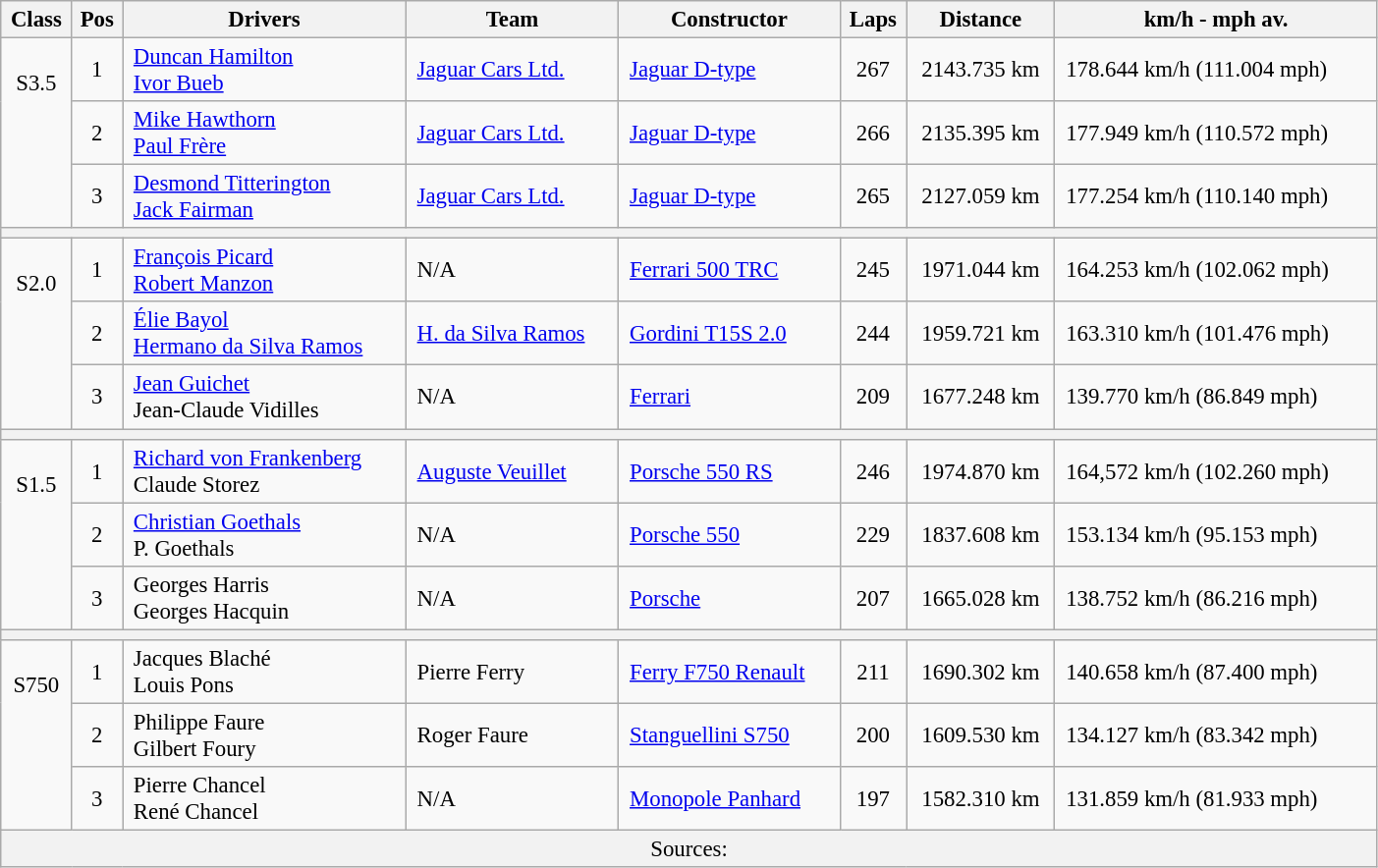<table class="wikitable" style="width: 74%;font-size: 95%;">
<tr>
<th>Class</th>
<th>Pos</th>
<th>Drivers</th>
<th>Team</th>
<th>Constructor</th>
<th>Laps</th>
<th>Distance</th>
<th>km/h - mph av.</th>
</tr>
<tr>
<td rowspan="3" align="center" valign="top"> <br> S3.5</td>
<td align="center">1</td>
<td style="padding-left: 7px"> <a href='#'>Duncan Hamilton</a><br> <a href='#'>Ivor Bueb</a></td>
<td style="padding-left: 7px"> <a href='#'>Jaguar Cars Ltd.</a></td>
<td style="padding-left: 7px"> <a href='#'>Jaguar D-type</a></td>
<td align="center">267</td>
<td align="center">2143.735 km</td>
<td style="padding-left: 7px">178.644 km/h (111.004 mph)</td>
</tr>
<tr>
<td align="center">2</td>
<td style="padding-left: 7px"> <a href='#'>Mike Hawthorn</a><br> <a href='#'>Paul Frère</a></td>
<td style="padding-left: 7px"> <a href='#'>Jaguar Cars Ltd.</a></td>
<td style="padding-left: 7px"> <a href='#'>Jaguar D-type</a></td>
<td align="center">266</td>
<td align="center">2135.395 km</td>
<td style="padding-left: 7px">177.949 km/h (110.572 mph)</td>
</tr>
<tr>
<td align="center">3</td>
<td style="padding-left: 7px"> <a href='#'>Desmond Titterington</a><br> <a href='#'>Jack Fairman</a></td>
<td style="padding-left: 7px"> <a href='#'>Jaguar Cars Ltd.</a></td>
<td style="padding-left: 7px"> <a href='#'>Jaguar D-type</a></td>
<td align="center">265</td>
<td align="center">2127.059 km</td>
<td style="padding-left: 7px">177.254 km/h (110.140 mph)</td>
</tr>
<tr>
<td style="background:#F2F2F2;padding-left: 7px" colspan=8></td>
</tr>
<tr>
<td rowspan="3" align="center" valign="top"> <br> S2.0</td>
<td align="center">1</td>
<td style="padding-left: 7px"> <a href='#'>François Picard</a><br> <a href='#'>Robert Manzon</a></td>
<td style="padding-left: 7px">N/A</td>
<td style="padding-left: 7px"> <a href='#'>Ferrari 500 TRC</a></td>
<td align="center">245</td>
<td align="center">1971.044 km</td>
<td style="padding-left: 7px">164.253 km/h (102.062 mph)</td>
</tr>
<tr>
<td align="center">2</td>
<td style="padding-left: 7px"> <a href='#'>Élie Bayol</a><br> <a href='#'>Hermano da Silva Ramos</a></td>
<td style="padding-left: 7px"> <a href='#'>H. da Silva Ramos</a></td>
<td style="padding-left: 7px"> <a href='#'>Gordini T15S 2.0</a></td>
<td align="center">244</td>
<td align="center">1959.721 km</td>
<td style="padding-left: 7px">163.310 km/h (101.476 mph)</td>
</tr>
<tr>
<td align="center">3</td>
<td style="padding-left: 7px"> <a href='#'>Jean Guichet</a><br> Jean-Claude Vidilles</td>
<td style="padding-left: 7px">N/A</td>
<td style="padding-left: 7px"> <a href='#'>Ferrari</a></td>
<td align="center">209</td>
<td align="center">1677.248 km</td>
<td style="padding-left: 7px">139.770 km/h (86.849 mph)</td>
</tr>
<tr>
<td style="background:#F2F2F2;padding-left: 7px" colspan=8></td>
</tr>
<tr>
<td rowspan="3" align="center" valign="top"> <br> S1.5</td>
<td align="center">1</td>
<td style="padding-left: 7px"> <a href='#'>Richard von Frankenberg</a><br> Claude Storez</td>
<td style="padding-left: 7px"> <a href='#'>Auguste Veuillet</a></td>
<td style="padding-left: 7px"> <a href='#'>Porsche 550 RS</a></td>
<td align="center">246</td>
<td align="center">1974.870 km</td>
<td style="padding-left: 7px">164,572 km/h (102.260 mph)</td>
</tr>
<tr>
<td align="center">2</td>
<td style="padding-left: 7px"> <a href='#'>Christian Goethals</a><br> P. Goethals</td>
<td style="padding-left: 7px">N/A</td>
<td style="padding-left: 7px"> <a href='#'>Porsche 550</a></td>
<td align="center">229</td>
<td align="center">1837.608 km</td>
<td style="padding-left: 7px">153.134 km/h (95.153 mph)</td>
</tr>
<tr>
<td align="center">3</td>
<td style="padding-left: 7px"> Georges Harris<br> Georges Hacquin</td>
<td style="padding-left: 7px">N/A</td>
<td style="padding-left: 7px"> <a href='#'>Porsche</a></td>
<td align="center">207</td>
<td align="center">1665.028 km</td>
<td style="padding-left: 7px">138.752 km/h (86.216 mph)</td>
</tr>
<tr>
<td style="background:#F2F2F2;padding-left: 7px" colspan=8></td>
</tr>
<tr>
<td rowspan="3" align="center" valign="top"> <br> S750</td>
<td align="center">1</td>
<td style="padding-left: 7px"> Jacques Blaché<br> Louis Pons</td>
<td style="padding-left: 7px"> Pierre Ferry</td>
<td style="padding-left: 7px"> <a href='#'>Ferry F750 Renault</a></td>
<td align="center">211</td>
<td align="center">1690.302 km</td>
<td style="padding-left: 7px">140.658 km/h (87.400 mph)</td>
</tr>
<tr>
<td align="center">2</td>
<td style="padding-left: 7px"> Philippe Faure<br> Gilbert Foury</td>
<td style="padding-left: 7px"> Roger Faure</td>
<td style="padding-left: 7px"> <a href='#'>Stanguellini S750</a></td>
<td align="center">200</td>
<td align="center">1609.530 km</td>
<td style="padding-left: 7px">134.127 km/h (83.342 mph)</td>
</tr>
<tr>
<td align="center">3</td>
<td style="padding-left: 7px"> Pierre Chancel<br> René Chancel</td>
<td style="padding-left: 7px">N/A</td>
<td style="padding-left: 7px"> <a href='#'>Monopole Panhard</a></td>
<td align="center">197</td>
<td align="center">1582.310 km</td>
<td style="padding-left: 7px">131.859 km/h (81.933 mph)</td>
</tr>
<tr>
<td style="background:#F2F2F2" colspan=9 align="center">Sources:</td>
</tr>
</table>
